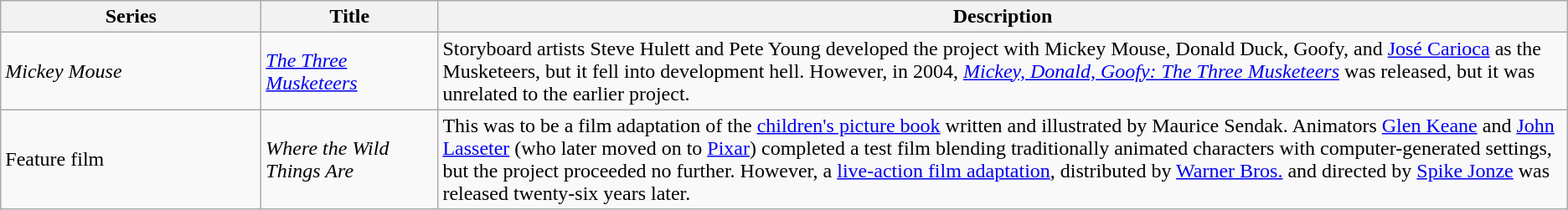<table class="wikitable">
<tr>
<th style="width:150pt;">Series</th>
<th style="width:100pt;">Title</th>
<th>Description</th>
</tr>
<tr>
<td><em>Mickey Mouse</em></td>
<td><em><a href='#'>The Three Musketeers</a></em></td>
<td>Storyboard artists Steve Hulett and Pete Young developed the project with Mickey Mouse, Donald Duck, Goofy, and <a href='#'>José Carioca</a> as the Musketeers, but it fell into development hell. However, in 2004, <em><a href='#'>Mickey, Donald, Goofy: The Three Musketeers</a></em> was released, but it was unrelated to the earlier project.</td>
</tr>
<tr>
<td>Feature film</td>
<td><em>Where the Wild Things Are</em></td>
<td>This was to be a film adaptation of the <a href='#'>children's picture book</a> written and illustrated by Maurice Sendak. Animators <a href='#'>Glen Keane</a> and <a href='#'>John Lasseter</a> (who later moved on to <a href='#'>Pixar</a>) completed a test film blending traditionally animated characters with computer-generated settings, but the project proceeded no further. However, a <a href='#'>live-action film adaptation</a>, distributed by <a href='#'>Warner Bros.</a> and directed by <a href='#'>Spike Jonze</a> was released twenty-six years later.</td>
</tr>
</table>
